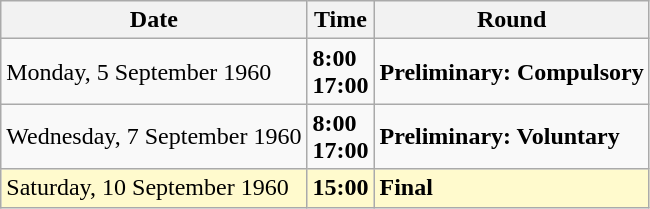<table class="wikitable">
<tr>
<th>Date</th>
<th>Time</th>
<th>Round</th>
</tr>
<tr>
<td>Monday, 5 September 1960</td>
<td><strong>8:00</strong><br><strong>17:00</strong></td>
<td><strong>Preliminary: Compulsory</strong></td>
</tr>
<tr>
<td>Wednesday, 7 September 1960</td>
<td><strong>8:00</strong><br><strong>17:00</strong></td>
<td><strong>Preliminary: Voluntary</strong></td>
</tr>
<tr style=background:lemonchiffon>
<td>Saturday, 10 September 1960</td>
<td><strong>15:00</strong></td>
<td><strong>Final</strong></td>
</tr>
</table>
